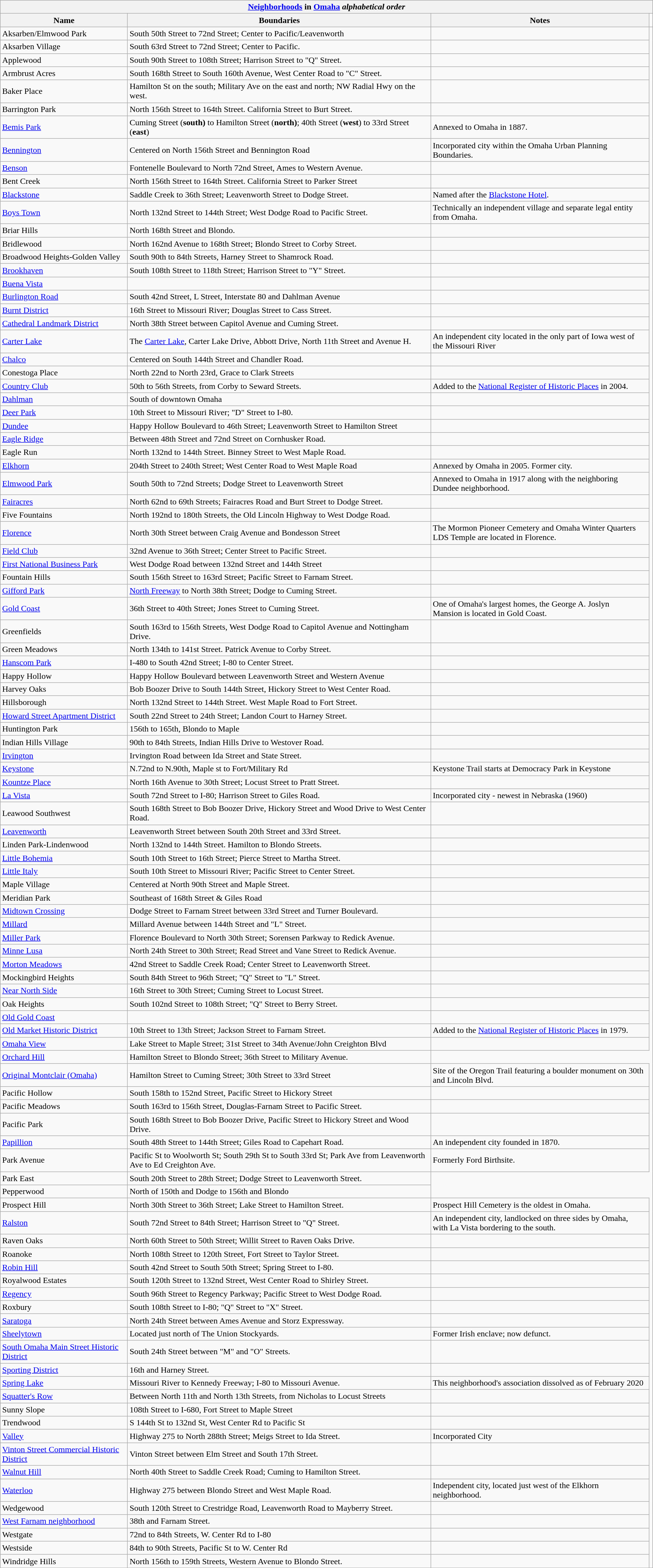<table class="wikitable">
<tr>
<th align="center" colspan="6"><strong><a href='#'>Neighborhoods</a> in <a href='#'>Omaha</a></strong> <em>alphabetical order</em></th>
</tr>
<tr>
<th>Name</th>
<th>Boundaries</th>
<th>Notes</th>
<td></td>
</tr>
<tr>
<td>Aksarben/Elmwood Park</td>
<td>South 50th Street to 72nd Street; Center to Pacific/Leavenworth</td>
<td></td>
</tr>
<tr>
<td>Aksarben Village</td>
<td>South 63rd Street to 72nd Street; Center to Pacific.</td>
<td></td>
</tr>
<tr>
<td>Applewood</td>
<td>South 90th Street to 108th Street; Harrison Street to "Q" Street.</td>
<td></td>
</tr>
<tr>
<td>Armbrust Acres</td>
<td>South 168th Street to South 160th Avenue, West Center Road to "C" Street.</td>
<td></td>
</tr>
<tr>
<td>Baker Place</td>
<td>Hamilton St on the south; Military Ave on the east and north; NW Radial Hwy on the west.</td>
<td></td>
</tr>
<tr>
<td>Barrington Park</td>
<td>North 156th Street to 164th Street. California Street to Burt Street.</td>
<td></td>
</tr>
<tr>
<td><a href='#'>Bemis Park</a></td>
<td>Cuming Street (<strong>south)</strong> to Hamilton Street (<strong>north)</strong>; 40th Street (<strong>west</strong>) to 33rd Street (<strong>east</strong>)</td>
<td>Annexed to Omaha in 1887.</td>
</tr>
<tr>
<td><a href='#'>Bennington</a></td>
<td>Centered on North 156th Street and Bennington Road</td>
<td>Incorporated city within the Omaha Urban Planning Boundaries.</td>
</tr>
<tr>
<td><a href='#'>Benson</a></td>
<td>Fontenelle Boulevard to North 72nd Street, Ames to Western Avenue.</td>
<td></td>
</tr>
<tr>
<td>Bent Creek</td>
<td>North 156th Street to 164th Street. California Street to Parker Street</td>
<td></td>
</tr>
<tr>
<td><a href='#'>Blackstone</a></td>
<td>Saddle Creek to 36th Street; Leavenworth Street to Dodge Street.</td>
<td>Named after the <a href='#'>Blackstone Hotel</a>.</td>
</tr>
<tr>
<td><a href='#'>Boys Town</a></td>
<td>North 132nd Street to 144th Street; West Dodge Road to Pacific Street.</td>
<td>Technically an independent village and separate legal entity from Omaha.</td>
</tr>
<tr>
<td>Briar Hills</td>
<td>North 168th Street and Blondo.</td>
<td></td>
</tr>
<tr>
<td>Bridlewood</td>
<td>North 162nd Avenue to 168th Street; Blondo Street to Corby Street.</td>
<td></td>
</tr>
<tr>
<td>Broadwood Heights-Golden Valley</td>
<td>South 90th to 84th Streets, Harney Street to Shamrock Road.</td>
<td></td>
</tr>
<tr>
<td><a href='#'>Brookhaven</a></td>
<td>South 108th Street to 118th Street; Harrison Street to "Y" Street.</td>
<td></td>
</tr>
<tr>
<td><a href='#'>Buena Vista</a></td>
<td></td>
<td></td>
</tr>
<tr>
<td><a href='#'>Burlington Road</a></td>
<td>South 42nd Street, L Street, Interstate 80 and Dahlman Avenue</td>
<td></td>
</tr>
<tr>
<td><a href='#'>Burnt District</a></td>
<td>16th Street to Missouri River; Douglas Street to Cass Street.</td>
<td></td>
</tr>
<tr>
<td><a href='#'>Cathedral Landmark District</a></td>
<td>North 38th Street between Capitol Avenue and Cuming Street.</td>
<td></td>
</tr>
<tr>
<td><a href='#'>Carter Lake</a></td>
<td>The <a href='#'>Carter Lake</a>, Carter Lake Drive, Abbott Drive, North 11th Street and Avenue H.</td>
<td>An independent city located in the only part of Iowa west of<br>the Missouri River</td>
</tr>
<tr>
<td><a href='#'>Chalco</a></td>
<td>Centered on South 144th Street and Chandler Road.</td>
<td></td>
</tr>
<tr>
<td>Conestoga Place</td>
<td>North 22nd to North 23rd, Grace to Clark Streets</td>
<td></td>
</tr>
<tr>
<td><a href='#'>Country Club</a></td>
<td>50th to 56th Streets, from Corby to Seward Streets.</td>
<td>Added to the <a href='#'>National Register of Historic Places</a> in 2004.</td>
</tr>
<tr>
<td><a href='#'>Dahlman</a></td>
<td>South of downtown Omaha</td>
<td></td>
</tr>
<tr>
<td><a href='#'>Deer Park</a></td>
<td>10th Street to Missouri River; "D" Street to I-80.</td>
<td></td>
</tr>
<tr>
<td><a href='#'>Dundee</a></td>
<td>Happy Hollow Boulevard to 46th Street; Leavenworth Street to Hamilton Street</td>
<td></td>
</tr>
<tr>
<td><a href='#'>Eagle Ridge</a></td>
<td>Between 48th Street and 72nd Street on Cornhusker Road.</td>
<td></td>
</tr>
<tr>
<td>Eagle Run</td>
<td>North 132nd to 144th Street. Binney Street to West Maple Road.</td>
<td></td>
</tr>
<tr>
<td><a href='#'>Elkhorn</a></td>
<td>204th Street to 240th Street; West Center Road to West Maple Road</td>
<td>Annexed by Omaha in 2005. Former city.</td>
</tr>
<tr>
<td><a href='#'>Elmwood Park</a></td>
<td>South 50th to 72nd Streets; Dodge Street to Leavenworth Street</td>
<td>Annexed to Omaha in 1917 along with the neighboring<br>Dundee neighborhood.</td>
</tr>
<tr>
<td><a href='#'>Fairacres</a></td>
<td>North 62nd to 69th Streets; Fairacres Road and Burt Street to Dodge Street.</td>
<td></td>
</tr>
<tr>
<td>Five Fountains</td>
<td>North 192nd to 180th Streets, the Old Lincoln Highway to West Dodge Road.</td>
<td></td>
</tr>
<tr>
<td><a href='#'>Florence</a></td>
<td>North 30th Street between Craig Avenue and Bondesson Street</td>
<td>The Mormon Pioneer Cemetery and Omaha Winter Quarters<br>LDS Temple are located in Florence.</td>
</tr>
<tr>
<td><a href='#'>Field Club</a></td>
<td>32nd Avenue to 36th Street; Center Street to Pacific Street.</td>
<td></td>
</tr>
<tr>
<td><a href='#'>First National Business Park</a></td>
<td>West Dodge Road between 132nd Street and 144th Street</td>
<td></td>
</tr>
<tr>
<td>Fountain Hills</td>
<td>South 156th Street to 163rd Street; Pacific Street to Farnam Street.</td>
<td></td>
</tr>
<tr>
<td><a href='#'>Gifford Park</a></td>
<td><a href='#'>North Freeway</a> to North 38th Street; Dodge to Cuming Street.</td>
<td></td>
</tr>
<tr>
<td><a href='#'>Gold Coast</a></td>
<td>36th Street to 40th Street; Jones Street to Cuming Street.</td>
<td>One of Omaha's largest homes, the George A. Joslyn<br>Mansion is located in Gold Coast.</td>
</tr>
<tr>
<td>Greenfields</td>
<td>South 163rd to 156th Streets, West Dodge Road to Capitol Avenue and Nottingham Drive.</td>
<td></td>
</tr>
<tr>
<td>Green Meadows</td>
<td>North 134th to 141st Street. Patrick Avenue to Corby Street.</td>
<td></td>
</tr>
<tr>
<td><a href='#'>Hanscom Park</a></td>
<td>I-480 to South 42nd Street; I-80 to Center Street.</td>
<td></td>
</tr>
<tr>
<td>Happy Hollow</td>
<td>Happy Hollow Boulevard between Leavenworth Street and Western Avenue</td>
<td></td>
</tr>
<tr>
<td>Harvey Oaks</td>
<td>Bob Boozer Drive to South 144th Street, Hickory Street to West Center Road.</td>
<td></td>
</tr>
<tr>
<td>Hillsborough</td>
<td>North 132nd Street to 144th Street. West Maple Road to Fort Street.</td>
<td></td>
</tr>
<tr>
<td><a href='#'>Howard Street Apartment District</a></td>
<td>South 22nd Street to 24th Street; Landon Court to Harney Street.</td>
<td></td>
</tr>
<tr>
<td>Huntington Park</td>
<td>156th to 165th, Blondo to Maple</td>
<td></td>
</tr>
<tr>
<td>Indian Hills Village</td>
<td>90th to 84th Streets, Indian Hills Drive to Westover Road.</td>
<td></td>
</tr>
<tr>
<td><a href='#'>Irvington</a></td>
<td>Irvington Road between Ida Street and State Street.</td>
<td></td>
</tr>
<tr>
<td><a href='#'>Keystone</a></td>
<td>N.72nd to N.90th, Maple st to Fort/Military Rd</td>
<td>Keystone Trail starts at Democracy Park in Keystone</td>
</tr>
<tr>
<td><a href='#'>Kountze Place</a></td>
<td>North 16th Avenue to 30th Street; Locust Street to Pratt Street.</td>
<td></td>
</tr>
<tr>
<td><a href='#'>La Vista</a></td>
<td>South 72nd Street to I-80; Harrison Street to Giles Road.</td>
<td>Incorporated city - newest in Nebraska (1960)</td>
</tr>
<tr>
<td>Leawood Southwest</td>
<td>South 168th Street to Bob Boozer Drive, Hickory Street and Wood Drive to West Center Road.</td>
<td></td>
</tr>
<tr>
<td><a href='#'>Leavenworth</a></td>
<td>Leavenworth Street between South 20th Street and 33rd Street.</td>
<td></td>
</tr>
<tr>
<td>Linden Park-Lindenwood</td>
<td>North 132nd to 144th Street. Hamilton to Blondo Streets.</td>
<td></td>
</tr>
<tr>
<td><a href='#'>Little Bohemia</a></td>
<td>South 10th Street to 16th Street; Pierce Street to Martha Street.</td>
<td></td>
</tr>
<tr>
<td><a href='#'>Little Italy</a></td>
<td>South 10th Street to Missouri River; Pacific Street to Center Street.</td>
<td></td>
</tr>
<tr>
<td>Maple Village</td>
<td>Centered at North 90th Street and Maple Street.</td>
<td></td>
</tr>
<tr>
<td>Meridian Park</td>
<td>Southeast of 168th Street & Giles Road</td>
<td></td>
</tr>
<tr>
<td><a href='#'>Midtown Crossing</a></td>
<td>Dodge Street to Farnam Street between 33rd Street and Turner Boulevard.</td>
<td></td>
</tr>
<tr>
<td><a href='#'>Millard</a></td>
<td>Millard Avenue between 144th Street and "L" Street.</td>
<td></td>
</tr>
<tr>
<td><a href='#'>Miller Park</a></td>
<td>Florence Boulevard to North 30th Street; Sorensen Parkway to Redick Avenue.</td>
<td></td>
</tr>
<tr>
<td><a href='#'>Minne Lusa</a></td>
<td>North 24th Street to 30th Street; Read Street and Vane Street to Redick Avenue.</td>
<td></td>
</tr>
<tr>
<td><a href='#'>Morton Meadows</a></td>
<td>42nd Street to Saddle Creek Road; Center Street to Leavenworth Street.</td>
<td></td>
</tr>
<tr>
<td>Mockingbird Heights</td>
<td>South 84th Street to 96th Street; "Q" Street to "L" Street.</td>
<td></td>
</tr>
<tr>
<td><a href='#'>Near North Side</a></td>
<td>16th Street to 30th Street; Cuming Street to Locust Street.</td>
<td></td>
</tr>
<tr>
<td>Oak Heights</td>
<td>South 102nd Street to 108th Street; "Q" Street to Berry Street.</td>
<td></td>
</tr>
<tr>
<td><a href='#'>Old Gold Coast</a></td>
<td></td>
<td></td>
</tr>
<tr>
<td><a href='#'>Old Market Historic District</a></td>
<td>10th Street to 13th Street; Jackson Street to Farnam Street.</td>
<td>Added to the <a href='#'>National Register of Historic Places</a> in 1979.</td>
</tr>
<tr>
<td><a href='#'>Omaha View</a></td>
<td>Lake Street to Maple Street; 31st Street to 34th Avenue/John Creighton Blvd</td>
<td></td>
</tr>
<tr>
<td><a href='#'>Orchard Hill</a></td>
<td>Hamilton Street to Blondo Street; 36th Street to Military Avenue.</td>
</tr>
<tr>
<td><a href='#'>Original Montclair (Omaha)</a></td>
<td>Hamilton Street to Cuming Street; 30th Street to 33rd Street</td>
<td>Site of the Oregon Trail featuring a boulder monument on 30th and Lincoln Blvd.</td>
</tr>
<tr>
<td>Pacific Hollow</td>
<td>South 158th to 152nd Street, Pacific Street to Hickory Street</td>
<td></td>
</tr>
<tr>
<td>Pacific Meadows</td>
<td>South 163rd to 156th Street, Douglas-Farnam Street to Pacific Street.</td>
<td></td>
</tr>
<tr>
<td>Pacific Park</td>
<td>South 168th Street to Bob Boozer Drive, Pacific Street to Hickory Street and Wood Drive.</td>
<td></td>
</tr>
<tr>
<td><a href='#'>Papillion</a></td>
<td>South 48th Street to 144th Street; Giles Road to Capehart Road.</td>
<td>An independent city founded in 1870.</td>
</tr>
<tr>
<td>Park Avenue</td>
<td>Pacific St to Woolworth St; South 29th St to South 33rd St; Park Ave from Leavenworth Ave to Ed Creighton Ave.</td>
<td>Formerly Ford Birthsite.</td>
</tr>
<tr>
<td>Park East</td>
<td>South 20th Street to 28th Street; Dodge Street to Leavenworth Street.</td>
</tr>
<tr>
<td>Pepperwood</td>
<td>North of 150th and Dodge to 156th and Blondo</td>
</tr>
<tr>
<td>Prospect Hill</td>
<td>North 30th Street to 36th Street; Lake Street to Hamilton Street.</td>
<td>Prospect Hill Cemetery is the oldest in Omaha.</td>
</tr>
<tr>
<td><a href='#'>Ralston</a></td>
<td>South 72nd Street to 84th Street; Harrison Street to "Q" Street.</td>
<td>An independent city, landlocked on three sides by Omaha,<br>with La Vista bordering to the south.</td>
</tr>
<tr>
<td>Raven Oaks</td>
<td>North 60th Street to 50th Street; Willit Street to Raven Oaks Drive.</td>
<td></td>
</tr>
<tr>
<td>Roanoke</td>
<td>North 108th Street to 120th Street, Fort Street to Taylor Street.</td>
<td></td>
</tr>
<tr>
<td><a href='#'>Robin Hill</a></td>
<td>South 42nd Street to South 50th Street; Spring Street to I-80.</td>
<td></td>
</tr>
<tr>
<td>Royalwood Estates</td>
<td>South 120th Street to 132nd Street, West Center Road to Shirley Street.</td>
<td></td>
</tr>
<tr>
<td><a href='#'>Regency</a></td>
<td>South 96th Street to Regency Parkway; Pacific Street to West Dodge Road.</td>
<td></td>
</tr>
<tr>
<td>Roxbury</td>
<td>South 108th Street to I-80; "Q" Street to "X" Street.</td>
<td></td>
</tr>
<tr>
<td><a href='#'>Saratoga</a></td>
<td>North 24th Street between Ames Avenue and Storz Expressway.</td>
<td></td>
</tr>
<tr>
<td><a href='#'>Sheelytown</a></td>
<td>Located just north of The Union Stockyards.</td>
<td>Former Irish enclave; now defunct.</td>
</tr>
<tr>
<td><a href='#'>South Omaha Main Street Historic District</a></td>
<td>South 24th Street between "M" and "O" Streets.</td>
<td></td>
</tr>
<tr>
<td><a href='#'>Sporting District</a></td>
<td>16th and Harney Street.</td>
<td></td>
</tr>
<tr>
<td><a href='#'>Spring Lake</a></td>
<td>Missouri River to Kennedy Freeway; I-80 to Missouri Avenue.</td>
<td>This neighborhood's association dissolved as of February 2020</td>
</tr>
<tr>
<td><a href='#'>Squatter's Row</a></td>
<td>Between North 11th and North 13th Streets, from Nicholas to Locust Streets</td>
<td></td>
</tr>
<tr>
<td>Sunny Slope</td>
<td>108th Street to I-680, Fort Street to Maple Street</td>
<td></td>
</tr>
<tr>
<td>Trendwood</td>
<td>S 144th St to 132nd St, West Center Rd to Pacific St</td>
<td></td>
</tr>
<tr>
<td><a href='#'>Valley</a></td>
<td>Highway 275 to North 288th Street; Meigs Street to Ida Street.</td>
<td>Incorporated City</td>
</tr>
<tr>
<td><a href='#'>Vinton Street Commercial Historic District</a></td>
<td>Vinton Street between Elm Street and South 17th Street.</td>
<td></td>
</tr>
<tr>
<td><a href='#'>Walnut Hill</a></td>
<td>North 40th Street to Saddle Creek Road; Cuming to Hamilton Street.</td>
<td></td>
</tr>
<tr>
<td><a href='#'>Waterloo</a></td>
<td>Highway 275 between Blondo Street and West Maple Road.</td>
<td>Independent city, located just west of the Elkhorn neighborhood.</td>
</tr>
<tr>
<td>Wedgewood</td>
<td>South 120th Street to Crestridge Road, Leavenworth Road to Mayberry Street.</td>
<td></td>
</tr>
<tr>
<td><a href='#'>West Farnam neighborhood</a></td>
<td>38th and Farnam Street.</td>
<td></td>
</tr>
<tr>
<td>Westgate</td>
<td>72nd to 84th Streets, W. Center Rd to I-80</td>
<td></td>
</tr>
<tr>
<td>Westside</td>
<td>84th to 90th Streets, Pacific St to W. Center Rd</td>
<td></td>
</tr>
<tr>
<td>Windridge Hills</td>
<td>North 156th to 159th Streets, Western Avenue to Blondo Street.</td>
<td></td>
</tr>
<tr>
</tr>
</table>
